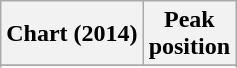<table class="wikitable sortable plainrowheaders">
<tr>
<th>Chart (2014)</th>
<th>Peak<br>position</th>
</tr>
<tr>
</tr>
<tr>
</tr>
<tr>
</tr>
<tr>
</tr>
<tr>
</tr>
</table>
